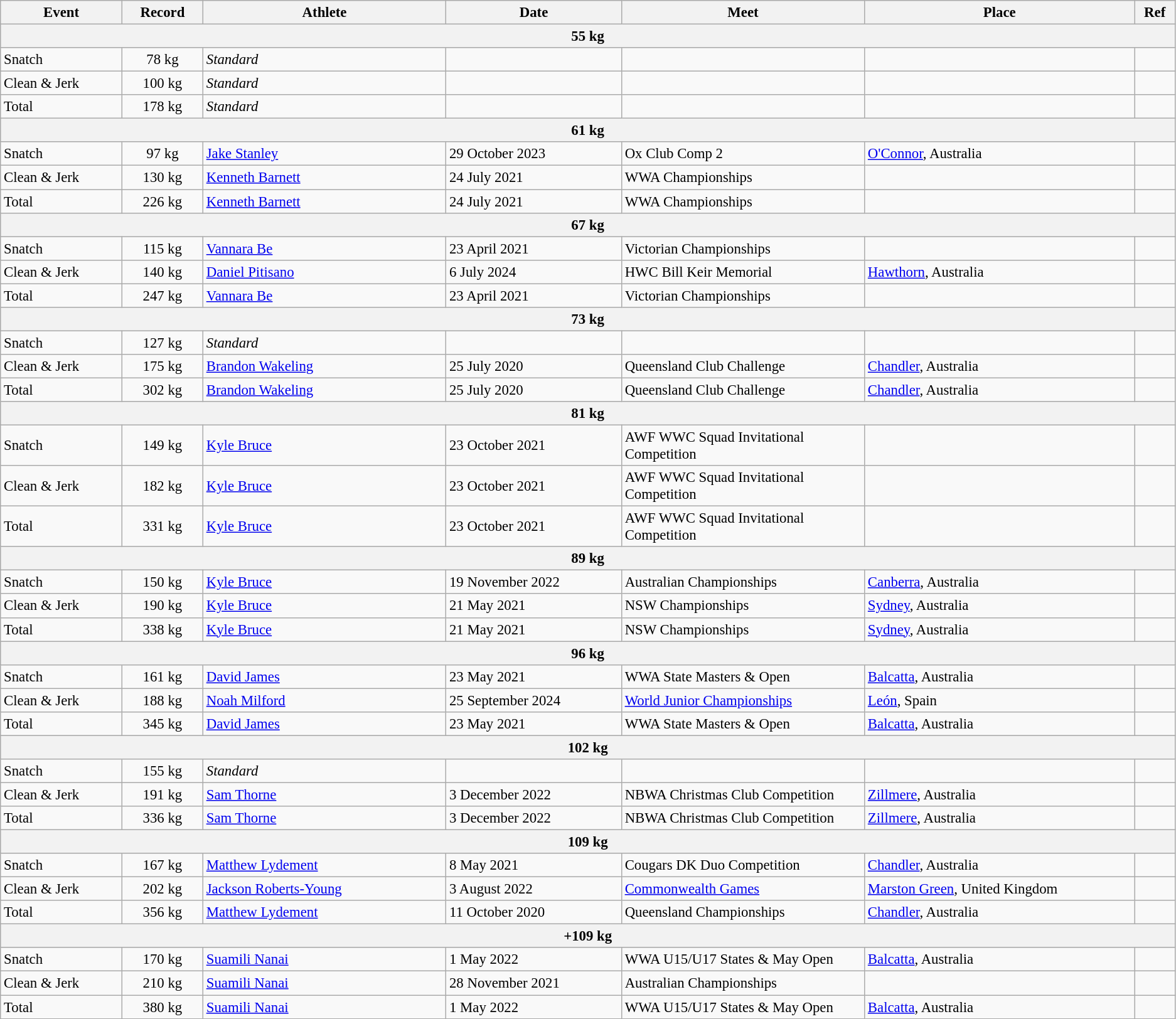<table class="wikitable" style="font-size:95%;">
<tr>
<th width=9%>Event</th>
<th width=6%>Record</th>
<th width=18%>Athlete</th>
<th width=13%>Date</th>
<th width=18%>Meet</th>
<th width=20%>Place</th>
<th width=3%>Ref</th>
</tr>
<tr bgcolor="#DDDDDD">
<th colspan="7">55 kg</th>
</tr>
<tr>
<td>Snatch</td>
<td align="center">78 kg</td>
<td><em>Standard</em></td>
<td></td>
<td></td>
<td></td>
<td></td>
</tr>
<tr>
<td>Clean & Jerk</td>
<td align="center">100 kg</td>
<td><em>Standard</em></td>
<td></td>
<td></td>
<td></td>
<td></td>
</tr>
<tr>
<td>Total</td>
<td align="center">178 kg</td>
<td><em>Standard</em></td>
<td></td>
<td></td>
<td></td>
<td></td>
</tr>
<tr bgcolor="#DDDDDD">
<th colspan="7">61 kg</th>
</tr>
<tr>
<td>Snatch</td>
<td align="center">97 kg</td>
<td><a href='#'>Jake Stanley</a></td>
<td>29 October 2023</td>
<td>Ox Club Comp 2</td>
<td><a href='#'>O'Connor</a>, Australia</td>
<td></td>
</tr>
<tr>
<td>Clean & Jerk</td>
<td align="center">130 kg</td>
<td><a href='#'>Kenneth Barnett</a></td>
<td>24 July 2021</td>
<td>WWA Championships</td>
<td></td>
<td></td>
</tr>
<tr>
<td>Total</td>
<td align="center">226 kg</td>
<td><a href='#'>Kenneth Barnett</a></td>
<td>24 July 2021</td>
<td>WWA Championships</td>
<td></td>
<td></td>
</tr>
<tr bgcolor="#DDDDDD">
<th colspan="7">67 kg</th>
</tr>
<tr>
<td>Snatch</td>
<td align="center">115 kg</td>
<td><a href='#'>Vannara Be</a></td>
<td>23 April 2021</td>
<td>Victorian Championships</td>
<td></td>
<td></td>
</tr>
<tr>
<td>Clean & Jerk</td>
<td align="center">140 kg</td>
<td><a href='#'>Daniel Pitisano</a></td>
<td>6 July 2024</td>
<td>HWC Bill Keir Memorial</td>
<td><a href='#'>Hawthorn</a>, Australia</td>
<td></td>
</tr>
<tr>
<td>Total</td>
<td align="center">247 kg</td>
<td><a href='#'>Vannara Be</a></td>
<td>23 April 2021</td>
<td>Victorian Championships</td>
<td></td>
<td></td>
</tr>
<tr bgcolor="#DDDDDD">
<th colspan="7">73 kg</th>
</tr>
<tr>
<td>Snatch</td>
<td align="center">127 kg</td>
<td><em>Standard</em></td>
<td></td>
<td></td>
<td></td>
<td></td>
</tr>
<tr>
<td>Clean & Jerk</td>
<td align="center">175 kg</td>
<td><a href='#'>Brandon Wakeling</a></td>
<td>25 July 2020</td>
<td>Queensland Club Challenge</td>
<td><a href='#'>Chandler</a>, Australia</td>
<td></td>
</tr>
<tr>
<td>Total</td>
<td align="center">302 kg</td>
<td><a href='#'>Brandon Wakeling</a></td>
<td>25 July 2020</td>
<td>Queensland Club Challenge</td>
<td><a href='#'>Chandler</a>, Australia</td>
<td></td>
</tr>
<tr bgcolor="#DDDDDD">
<th colspan="7">81 kg</th>
</tr>
<tr>
<td>Snatch</td>
<td align="center">149 kg</td>
<td><a href='#'>Kyle Bruce</a></td>
<td>23 October 2021</td>
<td>AWF WWC Squad Invitational Competition</td>
<td></td>
<td></td>
</tr>
<tr>
<td>Clean & Jerk</td>
<td align="center">182 kg</td>
<td><a href='#'>Kyle Bruce</a></td>
<td>23 October 2021</td>
<td>AWF WWC Squad Invitational Competition</td>
<td></td>
<td></td>
</tr>
<tr>
<td>Total</td>
<td align="center">331 kg</td>
<td><a href='#'>Kyle Bruce</a></td>
<td>23 October 2021</td>
<td>AWF WWC Squad Invitational Competition</td>
<td></td>
<td></td>
</tr>
<tr bgcolor="#DDDDDD">
<th colspan="7">89 kg</th>
</tr>
<tr>
<td>Snatch</td>
<td align="center">150 kg</td>
<td><a href='#'>Kyle Bruce</a></td>
<td>19 November 2022</td>
<td>Australian Championships</td>
<td><a href='#'>Canberra</a>, Australia</td>
<td></td>
</tr>
<tr>
<td>Clean & Jerk</td>
<td align="center">190 kg</td>
<td><a href='#'>Kyle Bruce</a></td>
<td>21 May 2021</td>
<td>NSW Championships</td>
<td><a href='#'>Sydney</a>, Australia</td>
<td></td>
</tr>
<tr>
<td>Total</td>
<td align="center">338 kg</td>
<td><a href='#'>Kyle Bruce</a></td>
<td>21 May 2021</td>
<td>NSW Championships</td>
<td><a href='#'>Sydney</a>, Australia</td>
<td></td>
</tr>
<tr bgcolor="#DDDDDD">
<th colspan="7">96 kg</th>
</tr>
<tr>
<td>Snatch</td>
<td align="center">161 kg</td>
<td><a href='#'>David James</a></td>
<td>23 May 2021</td>
<td>WWA State Masters & Open</td>
<td><a href='#'>Balcatta</a>, Australia</td>
<td></td>
</tr>
<tr>
<td>Clean & Jerk</td>
<td align="center">188 kg</td>
<td><a href='#'>Noah Milford</a></td>
<td>25 September 2024</td>
<td><a href='#'>World Junior Championships</a></td>
<td><a href='#'>León</a>, Spain</td>
<td></td>
</tr>
<tr>
<td>Total</td>
<td align="center">345 kg</td>
<td><a href='#'>David James</a></td>
<td>23 May 2021</td>
<td>WWA State Masters & Open</td>
<td><a href='#'>Balcatta</a>, Australia</td>
<td></td>
</tr>
<tr bgcolor="#DDDDDD">
<th colspan="7">102 kg</th>
</tr>
<tr>
<td>Snatch</td>
<td align="center">155 kg</td>
<td><em>Standard</em></td>
<td></td>
<td></td>
<td></td>
<td></td>
</tr>
<tr>
<td>Clean & Jerk</td>
<td align="center">191 kg</td>
<td><a href='#'>Sam Thorne</a></td>
<td>3 December 2022</td>
<td>NBWA Christmas Club Competition</td>
<td><a href='#'>Zillmere</a>, Australia</td>
<td></td>
</tr>
<tr>
<td>Total</td>
<td align="center">336 kg</td>
<td><a href='#'>Sam Thorne</a></td>
<td>3 December 2022</td>
<td>NBWA Christmas Club Competition</td>
<td><a href='#'>Zillmere</a>, Australia</td>
<td></td>
</tr>
<tr bgcolor="#DDDDDD">
<th colspan="7">109 kg</th>
</tr>
<tr>
<td>Snatch</td>
<td align="center">167 kg</td>
<td><a href='#'>Matthew Lydement</a></td>
<td>8 May 2021</td>
<td>Cougars DK Duo Competition</td>
<td><a href='#'>Chandler</a>, Australia</td>
<td></td>
</tr>
<tr>
<td>Clean & Jerk</td>
<td align="center">202 kg</td>
<td><a href='#'>Jackson Roberts-Young</a></td>
<td>3 August 2022</td>
<td><a href='#'>Commonwealth Games</a></td>
<td><a href='#'>Marston Green</a>, United Kingdom</td>
<td></td>
</tr>
<tr>
<td>Total</td>
<td align="center">356 kg</td>
<td><a href='#'>Matthew Lydement</a></td>
<td>11 October 2020</td>
<td>Queensland Championships</td>
<td><a href='#'>Chandler</a>, Australia</td>
<td></td>
</tr>
<tr bgcolor="#DDDDDD">
<th colspan="7">+109 kg</th>
</tr>
<tr>
<td>Snatch</td>
<td align="center">170 kg</td>
<td><a href='#'>Suamili Nanai</a></td>
<td>1 May 2022</td>
<td>WWA U15/U17 States & May Open</td>
<td><a href='#'>Balcatta</a>, Australia</td>
<td></td>
</tr>
<tr>
<td>Clean & Jerk</td>
<td align="center">210 kg</td>
<td><a href='#'>Suamili Nanai</a></td>
<td>28 November 2021</td>
<td>Australian Championships</td>
<td></td>
<td></td>
</tr>
<tr>
<td>Total</td>
<td align="center">380 kg</td>
<td><a href='#'>Suamili Nanai</a></td>
<td>1 May 2022</td>
<td>WWA U15/U17 States & May Open</td>
<td><a href='#'>Balcatta</a>, Australia</td>
<td></td>
</tr>
</table>
